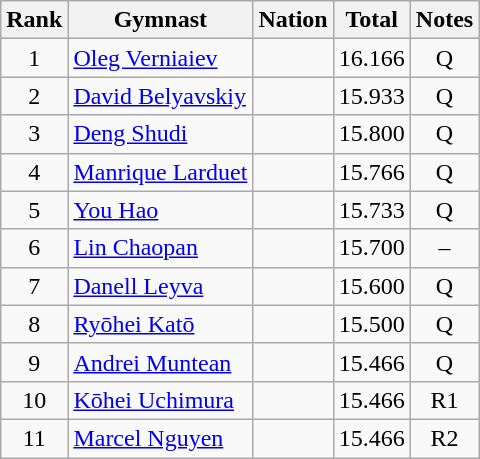<table class="wikitable sortable" style="text-align:center">
<tr>
<th>Rank</th>
<th>Gymnast</th>
<th>Nation</th>
<th>Total</th>
<th>Notes</th>
</tr>
<tr>
<td>1</td>
<td align=left><a href='#'>Oleg Verniaiev</a></td>
<td align=left></td>
<td>16.166</td>
<td>Q</td>
</tr>
<tr>
<td>2</td>
<td align=left><a href='#'>David Belyavskiy</a></td>
<td align=left></td>
<td>15.933</td>
<td>Q</td>
</tr>
<tr>
<td>3</td>
<td align=left><a href='#'>Deng Shudi</a></td>
<td align=left></td>
<td>15.800</td>
<td>Q</td>
</tr>
<tr>
<td>4</td>
<td align=left><a href='#'>Manrique Larduet</a></td>
<td align=left></td>
<td>15.766</td>
<td>Q</td>
</tr>
<tr>
<td>5</td>
<td align=left><a href='#'>You Hao</a></td>
<td align=left></td>
<td>15.733</td>
<td>Q</td>
</tr>
<tr>
<td>6</td>
<td align=left><a href='#'>Lin Chaopan</a></td>
<td align=left></td>
<td>15.700</td>
<td>–</td>
</tr>
<tr>
<td>7</td>
<td align=left><a href='#'>Danell Leyva</a></td>
<td align=left></td>
<td>15.600</td>
<td>Q</td>
</tr>
<tr>
<td>8</td>
<td align=left><a href='#'>Ryōhei Katō</a></td>
<td align=left></td>
<td>15.500</td>
<td>Q</td>
</tr>
<tr>
<td>9</td>
<td align=left><a href='#'>Andrei Muntean</a></td>
<td align=left></td>
<td>15.466</td>
<td>Q</td>
</tr>
<tr>
<td>10</td>
<td align=left><a href='#'>Kōhei Uchimura</a></td>
<td align=left></td>
<td>15.466</td>
<td>R1</td>
</tr>
<tr>
<td>11</td>
<td align=left><a href='#'>Marcel Nguyen</a></td>
<td align=left></td>
<td>15.466</td>
<td>R2</td>
</tr>
</table>
